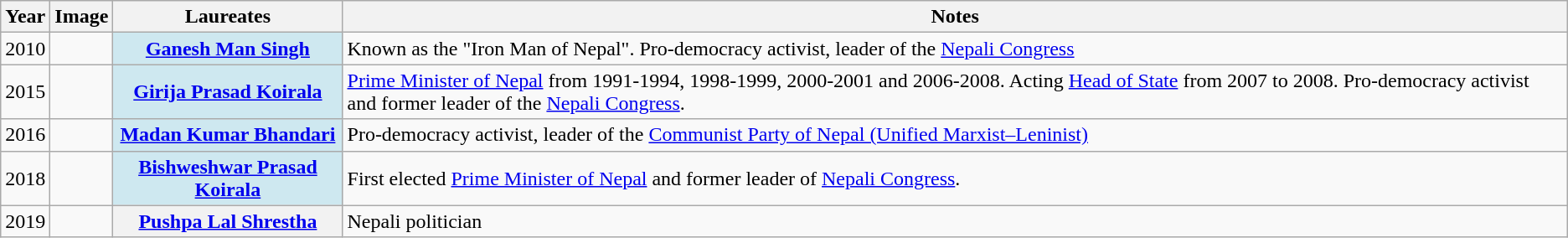<table class="wikitable">
<tr>
<th scope="col">Year</th>
<th scope="col">Image</th>
<th scope="col">Laureates</th>
<th scope="col">Notes</th>
</tr>
<tr>
<td align="center">2010</td>
<td align="center" style="width:1%"></td>
<th scope="row" style="background-color:#CEE8F0;"><a href='#'>Ganesh Man Singh</a></th>
<td>Known as the "Iron Man of Nepal". Pro-democracy activist, leader of the <a href='#'>Nepali Congress</a></td>
</tr>
<tr>
<td align="center">2015</td>
<td align="center" style="width:1%"></td>
<th scope="row" style="background-color:#CEE8F0;"><a href='#'>Girija Prasad Koirala</a></th>
<td><a href='#'>Prime Minister of Nepal</a> from 1991-1994, 1998-1999, 2000-2001 and 2006-2008. Acting <a href='#'>Head of State</a> from 2007 to 2008. Pro-democracy activist and former leader of the <a href='#'>Nepali Congress</a>.</td>
</tr>
<tr>
<td align="center">2016</td>
<td align="center" style="width:1%"></td>
<th scope="row" style="background-color:#CEE8F0;"><a href='#'>Madan Kumar Bhandari</a></th>
<td>Pro-democracy activist, leader of the <a href='#'>Communist Party of Nepal (Unified Marxist–Leninist)</a></td>
</tr>
<tr>
<td align="center">2018</td>
<td align="center" style="width:1%"></td>
<th scope="row" style="background-color:#CEE8F0;"><a href='#'>Bishweshwar Prasad Koirala</a></th>
<td>First elected <a href='#'>Prime Minister of Nepal</a> and former leader of <a href='#'>Nepali Congress</a>.</td>
</tr>
<tr>
<td>2019</td>
<td></td>
<th><a href='#'>Pushpa Lal Shrestha</a></th>
<td>Nepali politician</td>
</tr>
</table>
